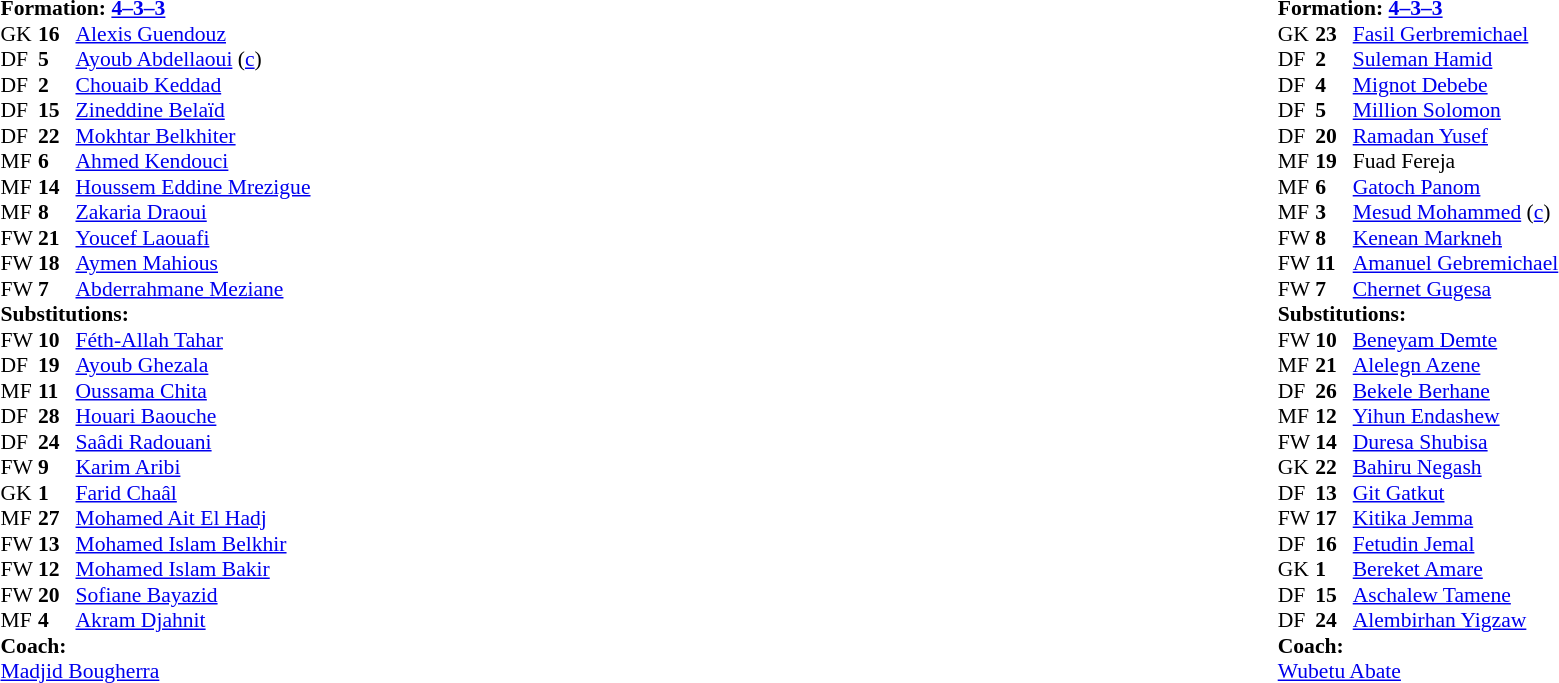<table width="100%">
<tr>
<td valign="top" width="40%"><br><table style="font-size:90%" cellspacing="0" cellpadding="0">
<tr>
<td colspan=4><strong>Formation: <a href='#'>4–3–3</a></strong></td>
</tr>
<tr>
<th width=25></th>
<th width=25></th>
</tr>
<tr>
<td>GK</td>
<td><strong>16</strong></td>
<td><a href='#'>Alexis Guendouz</a></td>
</tr>
<tr>
<td>DF</td>
<td><strong>5</strong></td>
<td><a href='#'>Ayoub Abdellaoui</a> (<a href='#'>c</a>)</td>
<td></td>
<td></td>
</tr>
<tr>
<td>DF</td>
<td><strong>2</strong></td>
<td><a href='#'>Chouaib Keddad</a></td>
</tr>
<tr>
<td>DF</td>
<td><strong>15</strong></td>
<td><a href='#'>Zineddine Belaïd</a></td>
</tr>
<tr>
<td>DF</td>
<td><strong>22</strong></td>
<td><a href='#'>Mokhtar Belkhiter</a></td>
</tr>
<tr>
<td>MF</td>
<td><strong>6</strong></td>
<td><a href='#'>Ahmed Kendouci</a></td>
<td></td>
<td></td>
</tr>
<tr>
<td>MF</td>
<td><strong>14</strong></td>
<td><a href='#'>Houssem Eddine Mrezigue</a></td>
</tr>
<tr>
<td>MF</td>
<td><strong>8</strong></td>
<td><a href='#'>Zakaria Draoui</a></td>
</tr>
<tr>
<td>FW</td>
<td><strong>21</strong></td>
<td><a href='#'>Youcef Laouafi</a></td>
<td></td>
<td></td>
</tr>
<tr>
<td>FW</td>
<td><strong>18</strong></td>
<td><a href='#'>Aymen Mahious</a></td>
<td></td>
<td></td>
</tr>
<tr>
<td>FW</td>
<td><strong>7</strong></td>
<td><a href='#'>Abderrahmane Meziane</a></td>
<td></td>
<td></td>
</tr>
<tr>
<td colspan=3><strong>Substitutions:</strong></td>
</tr>
<tr>
<td>FW</td>
<td><strong>10</strong></td>
<td><a href='#'>Féth-Allah Tahar</a></td>
</tr>
<tr>
<td>DF</td>
<td><strong>19</strong></td>
<td><a href='#'>Ayoub Ghezala</a></td>
<td></td>
<td></td>
</tr>
<tr>
<td>MF</td>
<td><strong>11</strong></td>
<td><a href='#'>Oussama Chita</a></td>
</tr>
<tr>
<td>DF</td>
<td><strong>28</strong></td>
<td><a href='#'>Houari Baouche</a></td>
<td></td>
<td></td>
</tr>
<tr>
<td>DF</td>
<td><strong>24</strong></td>
<td><a href='#'>Saâdi Radouani</a></td>
<td></td>
<td></td>
</tr>
<tr>
<td>FW</td>
<td><strong>9</strong></td>
<td><a href='#'>Karim Aribi</a></td>
</tr>
<tr>
<td>GK</td>
<td><strong>1</strong></td>
<td><a href='#'>Farid Chaâl</a></td>
</tr>
<tr>
<td>MF</td>
<td><strong>27</strong></td>
<td><a href='#'>Mohamed Ait El Hadj</a></td>
</tr>
<tr>
<td>FW</td>
<td><strong>13</strong></td>
<td><a href='#'>Mohamed Islam Belkhir</a></td>
<td></td>
<td></td>
</tr>
<tr>
<td>FW</td>
<td><strong>12</strong></td>
<td><a href='#'>Mohamed Islam Bakir</a></td>
</tr>
<tr>
<td>FW</td>
<td><strong>20</strong></td>
<td><a href='#'>Sofiane Bayazid</a></td>
<td></td>
<td></td>
</tr>
<tr>
<td>MF</td>
<td><strong>4</strong></td>
<td><a href='#'>Akram Djahnit</a></td>
</tr>
<tr>
<td colspan=3><strong>Coach:</strong></td>
</tr>
<tr>
<td colspan=3> <a href='#'>Madjid Bougherra</a></td>
</tr>
</table>
</td>
<td valign="top"></td>
<td valign="top" width="50%"><br><table style="font-size:90%; margin:auto" cellspacing="0" cellpadding="0">
<tr>
<td colspan=4><strong>Formation: <a href='#'>4–3–3</a></strong></td>
</tr>
<tr>
<th width=25></th>
<th width=25></th>
</tr>
<tr>
<td>GK</td>
<td><strong>23</strong></td>
<td><a href='#'>Fasil Gerbremichael</a></td>
</tr>
<tr>
<td>DF</td>
<td><strong>2</strong></td>
<td><a href='#'>Suleman Hamid</a></td>
</tr>
<tr>
<td>DF</td>
<td><strong>4</strong></td>
<td><a href='#'>Mignot Debebe</a></td>
<td></td>
</tr>
<tr>
<td>DF</td>
<td><strong>5</strong></td>
<td><a href='#'>Million Solomon</a></td>
</tr>
<tr>
<td>DF</td>
<td><strong>20</strong></td>
<td><a href='#'>Ramadan Yusef</a></td>
</tr>
<tr>
<td>MF</td>
<td><strong>19</strong></td>
<td>Fuad Fereja</td>
<td></td>
<td></td>
</tr>
<tr>
<td>MF</td>
<td><strong>6</strong></td>
<td><a href='#'>Gatoch Panom</a></td>
<td></td>
</tr>
<tr>
<td>MF</td>
<td><strong>3</strong></td>
<td><a href='#'>Mesud Mohammed</a> (<a href='#'>c</a>)</td>
<td></td>
<td></td>
</tr>
<tr>
<td>FW</td>
<td><strong>8</strong></td>
<td><a href='#'>Kenean Markneh</a></td>
</tr>
<tr>
<td>FW</td>
<td><strong>11</strong></td>
<td><a href='#'>Amanuel Gebremichael</a></td>
<td></td>
<td></td>
</tr>
<tr>
<td>FW</td>
<td><strong>7</strong></td>
<td><a href='#'>Chernet Gugesa</a></td>
<td></td>
<td></td>
</tr>
<tr>
<td colspan=3><strong>Substitutions:</strong></td>
</tr>
<tr>
<td>FW</td>
<td><strong>10</strong></td>
<td><a href='#'>Beneyam Demte</a></td>
<td></td>
<td></td>
</tr>
<tr>
<td>MF</td>
<td><strong>21</strong></td>
<td><a href='#'>Alelegn Azene</a></td>
</tr>
<tr>
<td>DF</td>
<td><strong>26</strong></td>
<td><a href='#'>Bekele Berhane</a></td>
</tr>
<tr>
<td>MF</td>
<td><strong>12</strong></td>
<td><a href='#'>Yihun Endashew</a></td>
<td></td>
<td></td>
</tr>
<tr>
<td>FW</td>
<td><strong>14</strong></td>
<td><a href='#'>Duresa Shubisa</a></td>
<td></td>
<td></td>
</tr>
<tr>
<td>GK</td>
<td><strong>22</strong></td>
<td><a href='#'>Bahiru Negash</a></td>
</tr>
<tr>
<td>DF</td>
<td><strong>13</strong></td>
<td><a href='#'>Git Gatkut</a></td>
</tr>
<tr>
<td>FW</td>
<td><strong>17</strong></td>
<td><a href='#'>Kitika Jemma</a></td>
<td></td>
<td></td>
</tr>
<tr>
<td>DF</td>
<td><strong>16</strong></td>
<td><a href='#'>Fetudin Jemal</a></td>
</tr>
<tr>
<td>GK</td>
<td><strong>1</strong></td>
<td><a href='#'>Bereket Amare</a></td>
</tr>
<tr>
<td>DF</td>
<td><strong>15</strong></td>
<td><a href='#'>Aschalew Tamene</a></td>
</tr>
<tr>
<td>DF</td>
<td><strong>24</strong></td>
<td><a href='#'>Alembirhan Yigzaw</a></td>
</tr>
<tr>
<td colspan=3><strong>Coach:</strong></td>
</tr>
<tr>
<td colspan=3> <a href='#'>Wubetu Abate</a></td>
</tr>
</table>
</td>
</tr>
</table>
